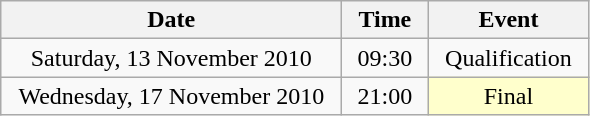<table class = "wikitable" style="text-align:center;">
<tr>
<th width=220>Date</th>
<th width=50>Time</th>
<th width=100>Event</th>
</tr>
<tr>
<td>Saturday, 13 November 2010</td>
<td>09:30</td>
<td>Qualification</td>
</tr>
<tr>
<td>Wednesday, 17 November 2010</td>
<td>21:00</td>
<td bgcolor=ffffcc>Final</td>
</tr>
</table>
